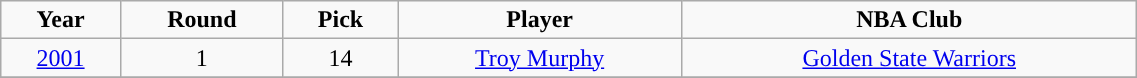<table class="wikitable" width="60%">
<tr align="center"  style=>
<td><strong>Year</strong></td>
<td><strong>Round</strong></td>
<td><strong>Pick</strong></td>
<td><strong>Player</strong></td>
<td><strong>NBA Club</strong></td>
</tr>
<tr align="center" bgcolor="">
<td><a href='#'>2001</a></td>
<td>1</td>
<td>14</td>
<td><a href='#'>Troy Murphy</a></td>
<td><a href='#'>Golden State Warriors</a></td>
</tr>
<tr align="center" bgcolor="">
</tr>
</table>
